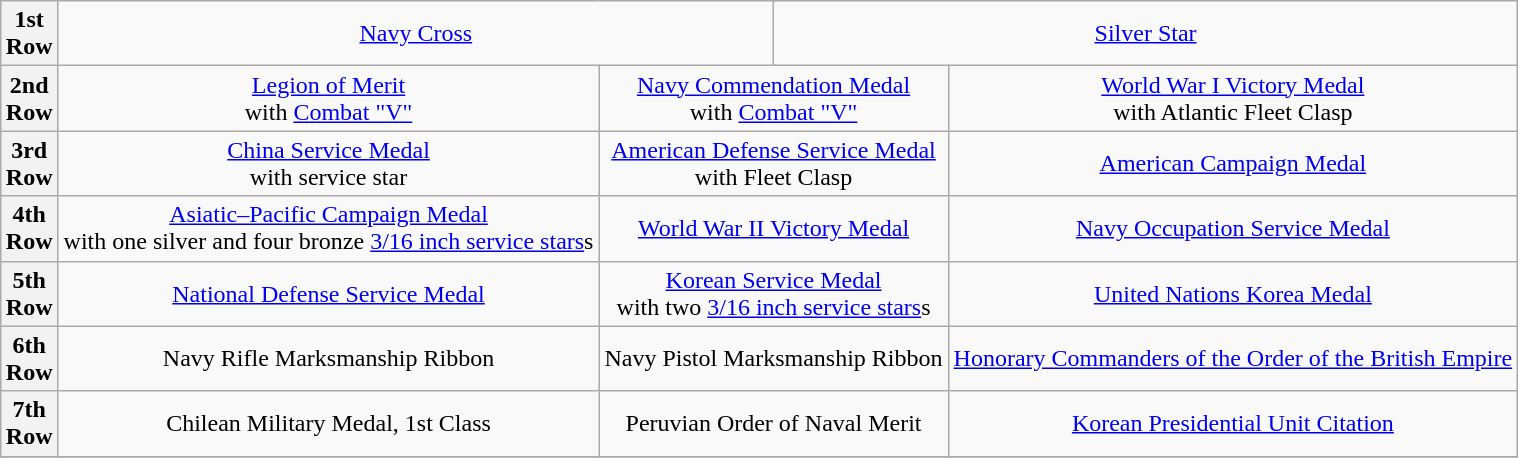<table class="wikitable" style="margin:1em auto; text-align:center;">
<tr>
<th>1st<br> Row</th>
<td colspan="6"><a href='#'>Navy Cross</a></td>
<td colspan="5"><a href='#'>Silver Star</a></td>
</tr>
<tr>
<th>2nd<br> Row</th>
<td colspan="4"><a href='#'>Legion of Merit</a> <br>with <a href='#'>Combat "V"</a></td>
<td colspan="4"><a href='#'>Navy Commendation Medal</a> <br>with <a href='#'>Combat "V"</a></td>
<td colspan="4"><a href='#'>World War I Victory Medal</a><br> with Atlantic Fleet Clasp</td>
</tr>
<tr>
<th>3rd<br> Row</th>
<td colspan="4"><a href='#'>China Service Medal</a> <br>with service star</td>
<td colspan="4"><a href='#'>American Defense Service Medal</a> <br>with Fleet Clasp</td>
<td colspan="4"><a href='#'>American Campaign Medal</a></td>
</tr>
<tr>
<th>4th<br> Row</th>
<td colspan="4"><a href='#'>Asiatic–Pacific Campaign Medal</a> <br>with one silver and four bronze <a href='#'>3/16 inch service stars</a>s</td>
<td colspan="4"><a href='#'>World War II Victory Medal</a></td>
<td colspan="4"><a href='#'>Navy Occupation Service Medal</a></td>
</tr>
<tr>
<th>5th<br> Row</th>
<td colspan="4"><a href='#'>National Defense Service Medal</a></td>
<td colspan="4"><a href='#'>Korean Service Medal</a> <br>with two <a href='#'>3/16 inch service stars</a>s</td>
<td colspan="4"><a href='#'>United Nations Korea Medal</a></td>
</tr>
<tr>
<th>6th<br> Row</th>
<td colspan="4">Navy Rifle Marksmanship Ribbon</td>
<td colspan="4">Navy Pistol Marksmanship Ribbon</td>
<td colspan="4"><a href='#'>Honorary Commanders of the Order of the British Empire</a></td>
</tr>
<tr>
<th>7th<br> Row</th>
<td colspan="4">Chilean Military Medal, 1st Class</td>
<td colspan="4">Peruvian Order of Naval Merit</td>
<td colspan="4"><a href='#'>Korean Presidential Unit Citation</a></td>
</tr>
<tr>
</tr>
</table>
